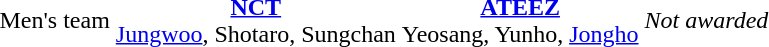<table>
<tr>
<td>Men's team</td>
<td style="text-align:center"><strong><a href='#'>NCT</a></strong><br> <a href='#'>Jungwoo</a>, Shotaro, Sungchan</td>
<td style="text-align:center"><strong><a href='#'>ATEEZ</a></strong><br>Yeosang, Yunho, <a href='#'>Jongho</a></td>
<td style="text-align:center"><em>Not awarded</em></td>
</tr>
</table>
